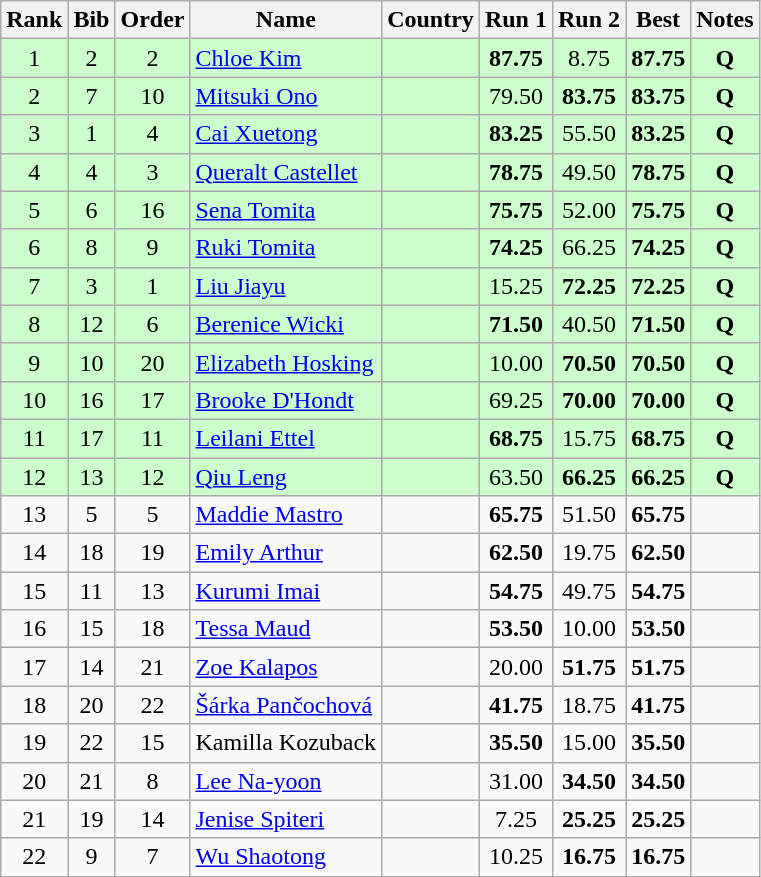<table class="wikitable sortable" style="text-align:center">
<tr>
<th>Rank</th>
<th>Bib</th>
<th>Order</th>
<th>Name</th>
<th>Country</th>
<th>Run 1</th>
<th>Run 2</th>
<th>Best</th>
<th>Notes</th>
</tr>
<tr bgcolor=#ccffcc>
<td>1</td>
<td>2</td>
<td>2</td>
<td align=left><a href='#'>Chloe Kim</a></td>
<td align=left></td>
<td><strong>87.75</strong></td>
<td>8.75</td>
<td><strong>87.75</strong></td>
<td><strong>Q</strong></td>
</tr>
<tr bgcolor=#ccffcc>
<td>2</td>
<td>7</td>
<td>10</td>
<td align=left><a href='#'>Mitsuki Ono</a></td>
<td align=left></td>
<td>79.50</td>
<td><strong>83.75</strong></td>
<td><strong>83.75</strong></td>
<td><strong>Q</strong></td>
</tr>
<tr bgcolor=#ccffcc>
<td>3</td>
<td>1</td>
<td>4</td>
<td align=left><a href='#'>Cai Xuetong</a></td>
<td align=left></td>
<td><strong>83.25</strong></td>
<td>55.50</td>
<td><strong>83.25</strong></td>
<td><strong>Q</strong></td>
</tr>
<tr bgcolor=#ccffcc>
<td>4</td>
<td>4</td>
<td>3</td>
<td align=left><a href='#'>Queralt Castellet</a></td>
<td align=left></td>
<td><strong>78.75</strong></td>
<td>49.50</td>
<td><strong>78.75</strong></td>
<td><strong>Q</strong></td>
</tr>
<tr bgcolor=#ccffcc>
<td>5</td>
<td>6</td>
<td>16</td>
<td align=left><a href='#'>Sena Tomita</a></td>
<td align=left></td>
<td><strong>75.75</strong></td>
<td>52.00</td>
<td><strong>75.75</strong></td>
<td><strong>Q</strong></td>
</tr>
<tr bgcolor=#ccffcc>
<td>6</td>
<td>8</td>
<td>9</td>
<td align=left><a href='#'>Ruki Tomita</a></td>
<td align=left></td>
<td><strong>74.25</strong></td>
<td>66.25</td>
<td><strong>74.25</strong></td>
<td><strong>Q</strong></td>
</tr>
<tr bgcolor=#ccffcc>
<td>7</td>
<td>3</td>
<td>1</td>
<td align=left><a href='#'>Liu Jiayu</a></td>
<td align=left></td>
<td>15.25</td>
<td><strong>72.25</strong></td>
<td><strong>72.25</strong></td>
<td><strong>Q</strong></td>
</tr>
<tr bgcolor=#ccffcc>
<td>8</td>
<td>12</td>
<td>6</td>
<td align=left><a href='#'>Berenice Wicki</a></td>
<td align=left></td>
<td><strong>71.50</strong></td>
<td>40.50</td>
<td><strong>71.50</strong></td>
<td><strong>Q</strong></td>
</tr>
<tr bgcolor=#ccffcc>
<td>9</td>
<td>10</td>
<td>20</td>
<td align=left><a href='#'>Elizabeth Hosking</a></td>
<td align=left></td>
<td>10.00</td>
<td><strong>70.50</strong></td>
<td><strong>70.50</strong></td>
<td><strong>Q</strong></td>
</tr>
<tr bgcolor=#ccffcc>
<td>10</td>
<td>16</td>
<td>17</td>
<td align=left><a href='#'>Brooke D'Hondt</a></td>
<td align=left></td>
<td>69.25</td>
<td><strong>70.00</strong></td>
<td><strong>70.00</strong></td>
<td><strong>Q</strong></td>
</tr>
<tr bgcolor=#ccffcc>
<td>11</td>
<td>17</td>
<td>11</td>
<td align=left><a href='#'>Leilani Ettel</a></td>
<td align=left></td>
<td><strong>68.75</strong></td>
<td>15.75</td>
<td><strong>68.75</strong></td>
<td><strong>Q</strong></td>
</tr>
<tr bgcolor=#ccffcc>
<td>12</td>
<td>13</td>
<td>12</td>
<td align=left><a href='#'>Qiu Leng</a></td>
<td align=left></td>
<td>63.50</td>
<td><strong>66.25</strong></td>
<td><strong>66.25</strong></td>
<td><strong>Q</strong></td>
</tr>
<tr>
<td>13</td>
<td>5</td>
<td>5</td>
<td align=left><a href='#'>Maddie Mastro</a></td>
<td align=left></td>
<td><strong>65.75</strong></td>
<td>51.50</td>
<td><strong>65.75</strong></td>
<td></td>
</tr>
<tr>
<td>14</td>
<td>18</td>
<td>19</td>
<td align=left><a href='#'>Emily Arthur</a></td>
<td align=left></td>
<td><strong>62.50</strong></td>
<td>19.75</td>
<td><strong>62.50</strong></td>
<td></td>
</tr>
<tr>
<td>15</td>
<td>11</td>
<td>13</td>
<td align=left><a href='#'>Kurumi Imai</a></td>
<td align=left></td>
<td><strong>54.75</strong></td>
<td>49.75</td>
<td><strong>54.75</strong></td>
<td></td>
</tr>
<tr>
<td>16</td>
<td>15</td>
<td>18</td>
<td align=left><a href='#'>Tessa Maud</a></td>
<td align=left></td>
<td><strong>53.50</strong></td>
<td>10.00</td>
<td><strong>53.50</strong></td>
<td></td>
</tr>
<tr>
<td>17</td>
<td>14</td>
<td>21</td>
<td align=left><a href='#'>Zoe Kalapos</a></td>
<td align=left></td>
<td>20.00</td>
<td><strong>51.75</strong></td>
<td><strong>51.75</strong></td>
<td></td>
</tr>
<tr>
<td>18</td>
<td>20</td>
<td>22</td>
<td align=left><a href='#'>Šárka Pančochová</a></td>
<td align=left></td>
<td><strong>41.75</strong></td>
<td>18.75</td>
<td><strong>41.75</strong></td>
<td></td>
</tr>
<tr>
<td>19</td>
<td>22</td>
<td>15</td>
<td align=left>Kamilla Kozuback</td>
<td align=left></td>
<td><strong>35.50</strong></td>
<td>15.00</td>
<td><strong>35.50</strong></td>
<td></td>
</tr>
<tr>
<td>20</td>
<td>21</td>
<td>8</td>
<td align=left><a href='#'>Lee Na-yoon</a></td>
<td align=left></td>
<td>31.00</td>
<td><strong>34.50</strong></td>
<td><strong>34.50</strong></td>
<td></td>
</tr>
<tr>
<td>21</td>
<td>19</td>
<td>14</td>
<td align=left><a href='#'>Jenise Spiteri</a></td>
<td align=left></td>
<td>7.25</td>
<td><strong>25.25</strong></td>
<td><strong>25.25</strong></td>
<td></td>
</tr>
<tr>
<td>22</td>
<td>9</td>
<td>7</td>
<td align=left><a href='#'>Wu Shaotong</a></td>
<td align=left></td>
<td>10.25</td>
<td><strong>16.75</strong></td>
<td><strong>16.75</strong></td>
<td></td>
</tr>
</table>
